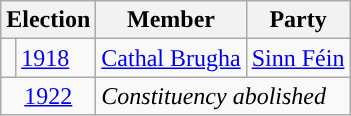<table class="wikitable">
<tr>
<th colspan="2">Election</th>
<th>Member</th>
<th>Party</th>
</tr>
<tr>
<td style="color:inherit;background-color: "></td>
<td><a href='#'>1918</a></td>
<td><a href='#'>Cathal Brugha</a></td>
<td><a href='#'>Sinn Féin</a></td>
</tr>
<tr>
<td colspan="2" align="center"><a href='#'>1922</a></td>
<td colspan="2"><em>Constituency abolished</em></td>
</tr>
</table>
